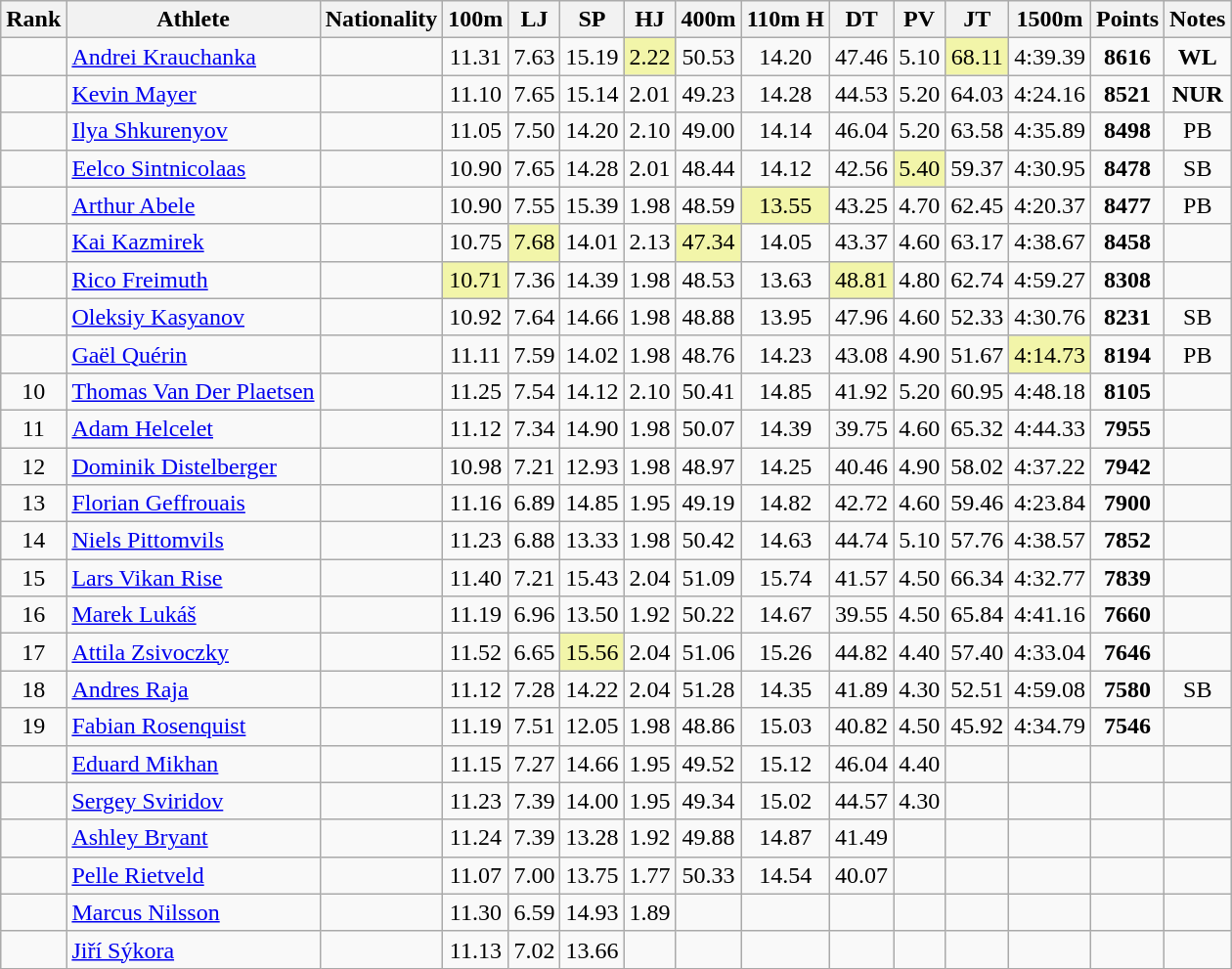<table class="wikitable sortable" style=" text-align:center;">
<tr>
<th>Rank</th>
<th>Athlete</th>
<th>Nationality</th>
<th>100m</th>
<th>LJ</th>
<th>SP</th>
<th>HJ</th>
<th>400m</th>
<th>110m H</th>
<th>DT</th>
<th>PV</th>
<th>JT</th>
<th>1500m</th>
<th>Points</th>
<th>Notes</th>
</tr>
<tr>
<td></td>
<td align=left><a href='#'>Andrei Krauchanka</a></td>
<td align=left></td>
<td>11.31</td>
<td>7.63</td>
<td>15.19</td>
<td bgcolor=#F2F5A9>2.22</td>
<td>50.53</td>
<td>14.20</td>
<td>47.46</td>
<td>5.10</td>
<td bgcolor=#F2F5A9>68.11</td>
<td>4:39.39</td>
<td><strong>8616</strong></td>
<td><strong>WL</strong></td>
</tr>
<tr>
<td></td>
<td align=left><a href='#'>Kevin Mayer</a></td>
<td align=left></td>
<td>11.10</td>
<td>7.65</td>
<td>15.14</td>
<td>2.01</td>
<td>49.23</td>
<td>14.28</td>
<td>44.53</td>
<td>5.20</td>
<td>64.03</td>
<td>4:24.16</td>
<td><strong>8521</strong></td>
<td><strong>NUR</strong></td>
</tr>
<tr>
<td></td>
<td align=left><a href='#'>Ilya Shkurenyov</a></td>
<td align=left></td>
<td>11.05</td>
<td>7.50</td>
<td>14.20</td>
<td>2.10</td>
<td>49.00</td>
<td>14.14</td>
<td>46.04</td>
<td>5.20</td>
<td>63.58</td>
<td>4:35.89</td>
<td><strong>8498</strong></td>
<td>PB</td>
</tr>
<tr>
<td></td>
<td align=left><a href='#'>Eelco Sintnicolaas</a></td>
<td align=left></td>
<td>10.90</td>
<td>7.65</td>
<td>14.28</td>
<td>2.01</td>
<td>48.44</td>
<td>14.12</td>
<td>42.56</td>
<td bgcolor=#F2F5A9>5.40</td>
<td>59.37</td>
<td>4:30.95</td>
<td><strong>8478</strong></td>
<td>SB</td>
</tr>
<tr>
<td></td>
<td align=left><a href='#'>Arthur Abele</a></td>
<td align=left></td>
<td>10.90</td>
<td>7.55</td>
<td>15.39</td>
<td>1.98</td>
<td>48.59</td>
<td bgcolor=#F2F5A9>13.55</td>
<td>43.25</td>
<td>4.70</td>
<td>62.45</td>
<td>4:20.37</td>
<td><strong>8477</strong></td>
<td>PB</td>
</tr>
<tr>
<td></td>
<td align=left><a href='#'>Kai Kazmirek</a></td>
<td align=left></td>
<td>10.75</td>
<td bgcolor=#F2F5A9>7.68</td>
<td>14.01</td>
<td>2.13</td>
<td bgcolor=#F2F5A9>47.34</td>
<td>14.05</td>
<td>43.37</td>
<td>4.60</td>
<td>63.17</td>
<td>4:38.67</td>
<td><strong>8458</strong></td>
<td></td>
</tr>
<tr>
<td></td>
<td align=left><a href='#'>Rico Freimuth</a></td>
<td align=left></td>
<td bgcolor=#F2F5A9>10.71</td>
<td>7.36</td>
<td>14.39</td>
<td>1.98</td>
<td>48.53</td>
<td>13.63</td>
<td bgcolor=#F2F5A9>48.81</td>
<td>4.80</td>
<td>62.74</td>
<td>4:59.27</td>
<td><strong>8308</strong></td>
<td></td>
</tr>
<tr>
<td></td>
<td align=left><a href='#'>Oleksiy Kasyanov</a></td>
<td align=left></td>
<td>10.92</td>
<td>7.64</td>
<td>14.66</td>
<td>1.98</td>
<td>48.88</td>
<td>13.95</td>
<td>47.96</td>
<td>4.60</td>
<td>52.33</td>
<td>4:30.76</td>
<td><strong>8231</strong></td>
<td>SB</td>
</tr>
<tr>
<td></td>
<td align=left><a href='#'>Gaël Quérin</a></td>
<td align=left></td>
<td>11.11</td>
<td>7.59</td>
<td>14.02</td>
<td>1.98</td>
<td>48.76</td>
<td>14.23</td>
<td>43.08</td>
<td>4.90</td>
<td>51.67</td>
<td bgcolor=#F2F5A9>4:14.73</td>
<td><strong>8194</strong></td>
<td>PB</td>
</tr>
<tr>
<td>10</td>
<td align=left><a href='#'>Thomas Van Der Plaetsen</a></td>
<td align=left></td>
<td>11.25</td>
<td>7.54</td>
<td>14.12</td>
<td>2.10</td>
<td>50.41</td>
<td>14.85</td>
<td>41.92</td>
<td>5.20</td>
<td>60.95</td>
<td>4:48.18</td>
<td><strong>8105</strong></td>
<td></td>
</tr>
<tr>
<td>11</td>
<td align=left><a href='#'>Adam Helcelet</a></td>
<td align=left></td>
<td>11.12</td>
<td>7.34</td>
<td>14.90</td>
<td>1.98</td>
<td>50.07</td>
<td>14.39</td>
<td>39.75</td>
<td>4.60</td>
<td>65.32</td>
<td>4:44.33</td>
<td><strong>7955</strong></td>
<td></td>
</tr>
<tr>
<td>12</td>
<td align=left><a href='#'>Dominik Distelberger</a></td>
<td align=left></td>
<td>10.98</td>
<td>7.21</td>
<td>12.93</td>
<td>1.98</td>
<td>48.97</td>
<td>14.25</td>
<td>40.46</td>
<td>4.90</td>
<td>58.02</td>
<td>4:37.22</td>
<td><strong>7942</strong></td>
<td></td>
</tr>
<tr>
<td>13</td>
<td align=left><a href='#'>Florian Geffrouais</a></td>
<td align=left></td>
<td>11.16</td>
<td>6.89</td>
<td>14.85</td>
<td>1.95</td>
<td>49.19</td>
<td>14.82</td>
<td>42.72</td>
<td>4.60</td>
<td>59.46</td>
<td>4:23.84</td>
<td><strong>7900</strong></td>
<td></td>
</tr>
<tr>
<td>14</td>
<td align=left><a href='#'>Niels Pittomvils</a></td>
<td align=left></td>
<td>11.23</td>
<td>6.88</td>
<td>13.33</td>
<td>1.98</td>
<td>50.42</td>
<td>14.63</td>
<td>44.74</td>
<td>5.10</td>
<td>57.76</td>
<td>4:38.57</td>
<td><strong>7852</strong></td>
<td></td>
</tr>
<tr>
<td>15</td>
<td align=left><a href='#'>Lars Vikan Rise</a></td>
<td align=left></td>
<td>11.40</td>
<td>7.21</td>
<td>15.43</td>
<td>2.04</td>
<td>51.09</td>
<td>15.74</td>
<td>41.57</td>
<td>4.50</td>
<td>66.34</td>
<td>4:32.77</td>
<td><strong>7839</strong></td>
<td></td>
</tr>
<tr>
<td>16</td>
<td align=left><a href='#'>Marek Lukáš</a></td>
<td align=left></td>
<td>11.19</td>
<td>6.96</td>
<td>13.50</td>
<td>1.92</td>
<td>50.22</td>
<td>14.67</td>
<td>39.55</td>
<td>4.50</td>
<td>65.84</td>
<td>4:41.16</td>
<td><strong>7660</strong></td>
<td></td>
</tr>
<tr>
<td>17</td>
<td align=left><a href='#'>Attila Zsivoczky</a></td>
<td align=left></td>
<td>11.52</td>
<td>6.65</td>
<td bgcolor=#F2F5A9>15.56</td>
<td>2.04</td>
<td>51.06</td>
<td>15.26</td>
<td>44.82</td>
<td>4.40</td>
<td>57.40</td>
<td>4:33.04</td>
<td><strong>7646</strong></td>
<td></td>
</tr>
<tr>
<td>18</td>
<td align=left><a href='#'>Andres Raja</a></td>
<td align=left></td>
<td>11.12</td>
<td>7.28</td>
<td>14.22</td>
<td>2.04</td>
<td>51.28</td>
<td>14.35</td>
<td>41.89</td>
<td>4.30</td>
<td>52.51</td>
<td>4:59.08</td>
<td><strong>7580</strong></td>
<td>SB</td>
</tr>
<tr>
<td>19</td>
<td align=left><a href='#'>Fabian Rosenquist</a></td>
<td align=left></td>
<td>11.19</td>
<td>7.51</td>
<td>12.05</td>
<td>1.98</td>
<td>48.86</td>
<td>15.03</td>
<td>40.82</td>
<td>4.50</td>
<td>45.92</td>
<td>4:34.79</td>
<td><strong>7546</strong></td>
<td></td>
</tr>
<tr>
<td></td>
<td align=left><a href='#'>Eduard Mikhan</a></td>
<td align=left></td>
<td>11.15</td>
<td>7.27</td>
<td>14.66</td>
<td>1.95</td>
<td>49.52</td>
<td>15.12</td>
<td>46.04</td>
<td>4.40</td>
<td></td>
<td></td>
<td><strong></strong></td>
<td></td>
</tr>
<tr>
<td></td>
<td align=left><a href='#'>Sergey Sviridov</a></td>
<td align=left></td>
<td>11.23</td>
<td>7.39</td>
<td>14.00</td>
<td>1.95</td>
<td>49.34</td>
<td>15.02</td>
<td>44.57</td>
<td>4.30</td>
<td></td>
<td></td>
<td><strong></strong></td>
<td></td>
</tr>
<tr>
<td></td>
<td align=left><a href='#'>Ashley Bryant</a></td>
<td align=left></td>
<td>11.24</td>
<td>7.39</td>
<td>13.28</td>
<td>1.92</td>
<td>49.88</td>
<td>14.87</td>
<td>41.49</td>
<td></td>
<td></td>
<td></td>
<td><strong></strong></td>
<td></td>
</tr>
<tr>
<td></td>
<td align=left><a href='#'>Pelle Rietveld</a></td>
<td align=left></td>
<td>11.07</td>
<td>7.00</td>
<td>13.75</td>
<td>1.77</td>
<td>50.33</td>
<td>14.54</td>
<td>40.07</td>
<td></td>
<td></td>
<td></td>
<td><strong></strong></td>
<td></td>
</tr>
<tr>
<td></td>
<td align=left><a href='#'>Marcus Nilsson</a></td>
<td align=left></td>
<td>11.30</td>
<td>6.59</td>
<td>14.93</td>
<td>1.89</td>
<td></td>
<td></td>
<td></td>
<td></td>
<td></td>
<td></td>
<td><strong></strong></td>
<td></td>
</tr>
<tr>
<td></td>
<td align=left><a href='#'>Jiří Sýkora</a></td>
<td align=left></td>
<td>11.13</td>
<td>7.02</td>
<td>13.66</td>
<td></td>
<td></td>
<td></td>
<td></td>
<td></td>
<td></td>
<td></td>
<td><strong></strong></td>
<td></td>
</tr>
</table>
